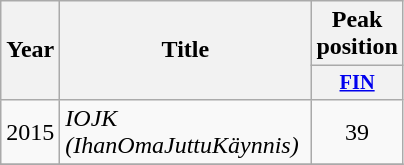<table class="wikitable">
<tr>
<th align="center" rowspan="2" width="10">Year</th>
<th align="center" rowspan="2" width="160">Title</th>
<th align="center" colspan="1" width="20">Peak position</th>
</tr>
<tr>
<th style="width;font-size:85%"><a href='#'>FIN</a></th>
</tr>
<tr>
<td>2015</td>
<td><em>IOJK (IhanOmaJuttuKäynnis)</em></td>
<td style="text-align:center;">39</td>
</tr>
<tr>
</tr>
</table>
